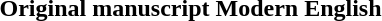<table>
<tr>
<th>Original manuscript</th>
<th>Modern English</th>
</tr>
<tr>
<td></td>
<td></td>
</tr>
</table>
